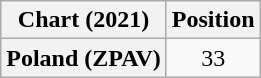<table class="wikitable sortable plainrowheaders" style="text-align:center">
<tr>
<th scope="col">Chart (2021)</th>
<th scope="col">Position</th>
</tr>
<tr>
<th scope="row">Poland (ZPAV)</th>
<td>33</td>
</tr>
</table>
